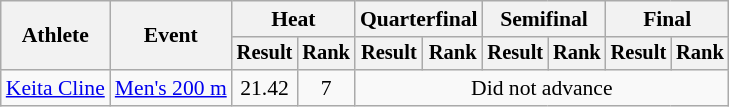<table class="wikitable" style="font-size:90%">
<tr>
<th rowspan="2">Athlete</th>
<th rowspan="2">Event</th>
<th colspan="2">Heat</th>
<th colspan="2">Quarterfinal</th>
<th colspan="2">Semifinal</th>
<th colspan="2">Final</th>
</tr>
<tr style="font-size:95%">
<th>Result</th>
<th>Rank</th>
<th>Result</th>
<th>Rank</th>
<th>Result</th>
<th>Rank</th>
<th>Result</th>
<th>Rank</th>
</tr>
<tr align=center>
<td align=left><a href='#'>Keita Cline</a></td>
<td align=left><a href='#'>Men's 200 m</a></td>
<td>21.42</td>
<td>7</td>
<td colspan=6>Did not advance</td>
</tr>
</table>
